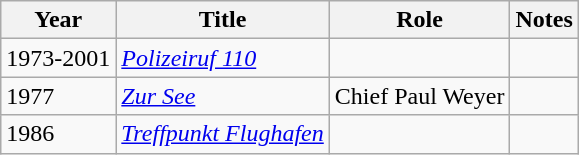<table class="wikitable sortable">
<tr>
<th>Year</th>
<th>Title</th>
<th>Role</th>
<th class="unsortable">Notes</th>
</tr>
<tr>
<td>1973-2001</td>
<td><em><a href='#'>Polizeiruf 110</a></em></td>
<td></td>
<td></td>
</tr>
<tr>
<td>1977</td>
<td><em><a href='#'>Zur See</a></em></td>
<td>Chief Paul Weyer</td>
<td></td>
</tr>
<tr>
<td>1986</td>
<td><em><a href='#'>Treffpunkt Flughafen</a></em></td>
<td></td>
<td></td>
</tr>
</table>
